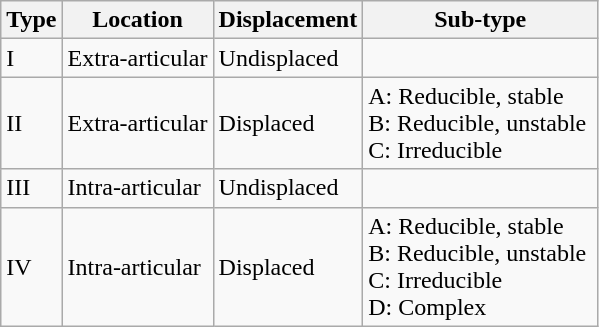<table class="wikitable">
<tr>
<th>Type</th>
<th>Location</th>
<th>Displacement</th>
<th>Sub-type</th>
</tr>
<tr>
<td>I</td>
<td>Extra-articular</td>
<td>Undisplaced</td>
<td></td>
</tr>
<tr>
<td>II</td>
<td>Extra-articular</td>
<td>Displaced</td>
<td>A: Reducible, stable <br>B: Reducible, unstable<br>C: Irreducible </td>
</tr>
<tr>
<td>III</td>
<td>Intra-articular</td>
<td>Undisplaced</td>
<td></td>
</tr>
<tr>
<td>IV</td>
<td>Intra-articular</td>
<td>Displaced</td>
<td>A: Reducible, stable <br>B: Reducible, unstable <br>C: Irreducible <br>D: Complex </td>
</tr>
</table>
